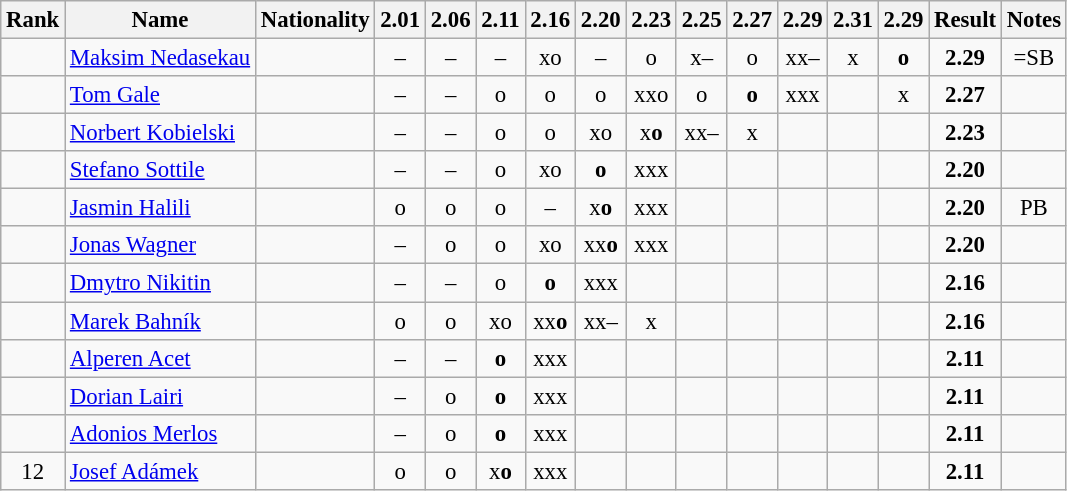<table class="wikitable sortable" style="text-align:center;font-size:95%">
<tr>
<th>Rank</th>
<th>Name</th>
<th>Nationality</th>
<th>2.01</th>
<th>2.06</th>
<th>2.11</th>
<th>2.16</th>
<th>2.20</th>
<th>2.23</th>
<th>2.25</th>
<th>2.27</th>
<th>2.29</th>
<th>2.31</th>
<th>2.29</th>
<th>Result</th>
<th>Notes</th>
</tr>
<tr>
<td></td>
<td align=left><a href='#'>Maksim Nedasekau</a></td>
<td align=left></td>
<td>–</td>
<td>–</td>
<td>–</td>
<td>xo</td>
<td>–</td>
<td>o</td>
<td>x–</td>
<td>o</td>
<td>xx–</td>
<td>x</td>
<td><strong>o</strong></td>
<td><strong>2.29</strong></td>
<td>=SB</td>
</tr>
<tr>
<td></td>
<td align=left><a href='#'>Tom Gale</a></td>
<td align=left></td>
<td>–</td>
<td>–</td>
<td>o</td>
<td>o</td>
<td>o</td>
<td>xxo</td>
<td>o</td>
<td><strong>o</strong></td>
<td>xxx</td>
<td></td>
<td>x</td>
<td><strong>2.27</strong></td>
<td></td>
</tr>
<tr>
<td></td>
<td align=left><a href='#'>Norbert Kobielski</a></td>
<td align=left></td>
<td>–</td>
<td>–</td>
<td>o</td>
<td>o</td>
<td>xo</td>
<td>x<strong>o</strong></td>
<td>xx–</td>
<td>x</td>
<td></td>
<td></td>
<td></td>
<td><strong>2.23</strong></td>
<td></td>
</tr>
<tr>
<td></td>
<td align=left><a href='#'>Stefano Sottile</a></td>
<td align=left></td>
<td>–</td>
<td>–</td>
<td>o</td>
<td>xo</td>
<td><strong>o</strong></td>
<td>xxx</td>
<td></td>
<td></td>
<td></td>
<td></td>
<td></td>
<td><strong>2.20</strong></td>
<td></td>
</tr>
<tr>
<td></td>
<td align=left><a href='#'>Jasmin Halili</a></td>
<td align=left></td>
<td>o</td>
<td>o</td>
<td>o</td>
<td>–</td>
<td>x<strong>o</strong></td>
<td>xxx</td>
<td></td>
<td></td>
<td></td>
<td></td>
<td></td>
<td><strong>2.20</strong></td>
<td>PB</td>
</tr>
<tr>
<td></td>
<td align=left><a href='#'>Jonas Wagner</a></td>
<td align=left></td>
<td>–</td>
<td>o</td>
<td>o</td>
<td>xo</td>
<td>xx<strong>o</strong></td>
<td>xxx</td>
<td></td>
<td></td>
<td></td>
<td></td>
<td></td>
<td><strong>2.20</strong></td>
<td></td>
</tr>
<tr>
<td></td>
<td align=left><a href='#'>Dmytro Nikitin</a></td>
<td align=left></td>
<td>–</td>
<td>–</td>
<td>o</td>
<td><strong>o</strong></td>
<td>xxx</td>
<td></td>
<td></td>
<td></td>
<td></td>
<td></td>
<td></td>
<td><strong>2.16</strong></td>
<td></td>
</tr>
<tr>
<td></td>
<td align=left><a href='#'>Marek Bahník</a></td>
<td align=left></td>
<td>o</td>
<td>o</td>
<td>xo</td>
<td>xx<strong>o</strong></td>
<td>xx–</td>
<td>x</td>
<td></td>
<td></td>
<td></td>
<td></td>
<td></td>
<td><strong>2.16</strong></td>
<td></td>
</tr>
<tr>
<td></td>
<td align=left><a href='#'>Alperen Acet</a></td>
<td align=left></td>
<td>–</td>
<td>–</td>
<td><strong>o</strong></td>
<td>xxx</td>
<td></td>
<td></td>
<td></td>
<td></td>
<td></td>
<td></td>
<td></td>
<td><strong>2.11</strong></td>
<td></td>
</tr>
<tr>
<td></td>
<td align=left><a href='#'>Dorian Lairi</a></td>
<td align=left></td>
<td>–</td>
<td>o</td>
<td><strong>o</strong></td>
<td>xxx</td>
<td></td>
<td></td>
<td></td>
<td></td>
<td></td>
<td></td>
<td></td>
<td><strong>2.11</strong></td>
<td></td>
</tr>
<tr>
<td></td>
<td align=left><a href='#'>Adonios Merlos</a></td>
<td align=left></td>
<td>–</td>
<td>o</td>
<td><strong>o</strong></td>
<td>xxx</td>
<td></td>
<td></td>
<td></td>
<td></td>
<td></td>
<td></td>
<td></td>
<td><strong>2.11</strong></td>
<td></td>
</tr>
<tr>
<td>12</td>
<td align=left><a href='#'>Josef Adámek</a></td>
<td align=left></td>
<td>o</td>
<td>o</td>
<td>x<strong>o</strong></td>
<td>xxx</td>
<td></td>
<td></td>
<td></td>
<td></td>
<td></td>
<td></td>
<td></td>
<td><strong>2.11</strong></td>
<td></td>
</tr>
</table>
